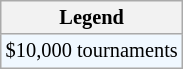<table class="wikitable" style="font-size:85%">
<tr>
<th>Legend</th>
</tr>
<tr style="background:#f0f8ff;">
<td>$10,000 tournaments</td>
</tr>
</table>
